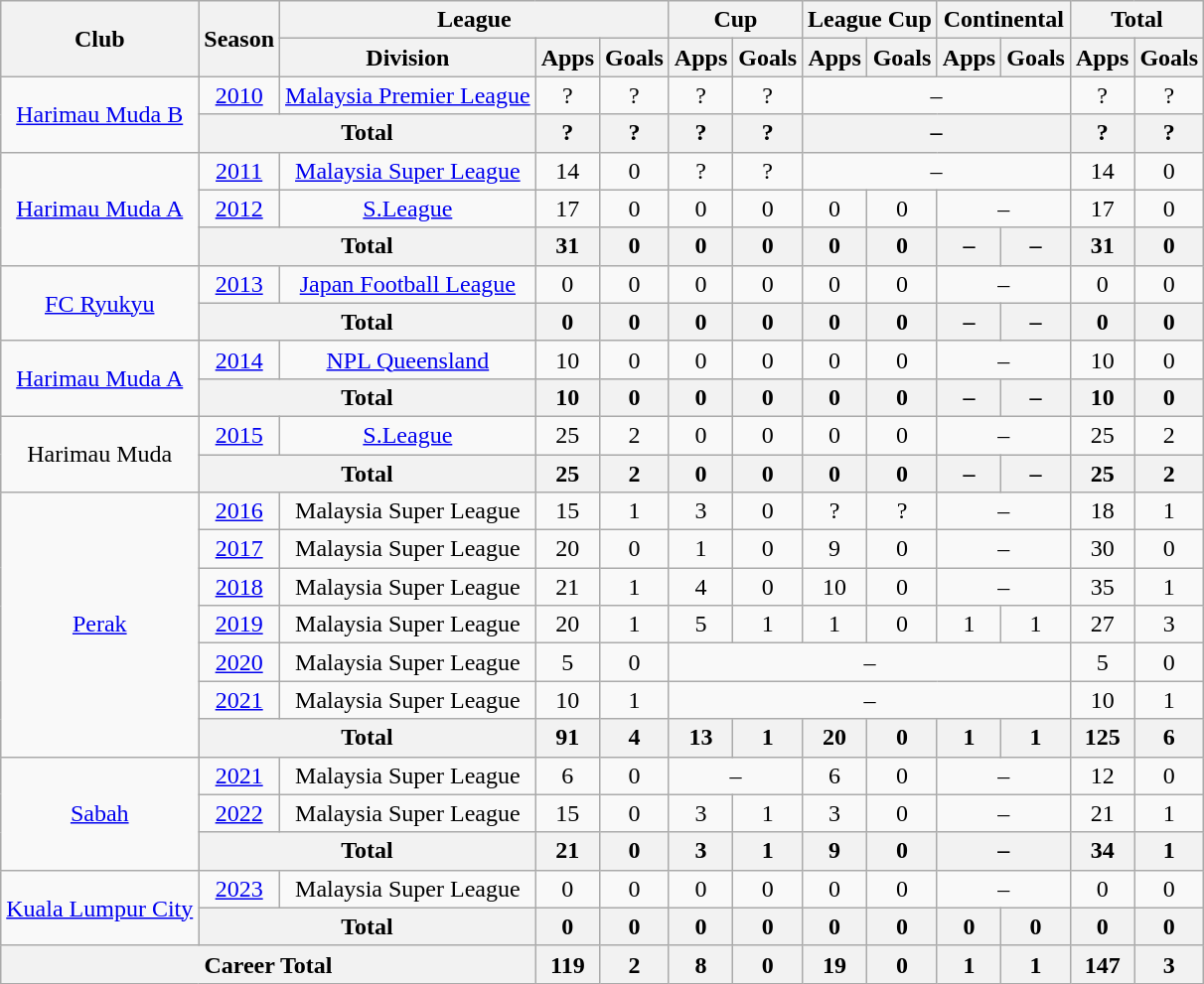<table class=wikitable style="text-align:center">
<tr>
<th rowspan="2">Club</th>
<th rowspan="2">Season</th>
<th colspan="3">League</th>
<th colspan="2">Cup</th>
<th colspan="2">League Cup</th>
<th colspan="2">Continental</th>
<th colspan="2">Total</th>
</tr>
<tr>
<th>Division</th>
<th>Apps</th>
<th>Goals</th>
<th>Apps</th>
<th>Goals</th>
<th>Apps</th>
<th>Goals</th>
<th>Apps</th>
<th>Goals</th>
<th>Apps</th>
<th>Goals</th>
</tr>
<tr>
<td rowspan="2"><a href='#'>Harimau Muda B</a></td>
<td><a href='#'>2010</a></td>
<td><a href='#'>Malaysia Premier League</a></td>
<td>?</td>
<td>?</td>
<td>?</td>
<td>?</td>
<td colspan="4">–</td>
<td>?</td>
<td>?</td>
</tr>
<tr>
<th colspan="2">Total</th>
<th>?</th>
<th>?</th>
<th>?</th>
<th>?</th>
<th colspan="4">–</th>
<th>?</th>
<th>?</th>
</tr>
<tr>
<td rowspan="3"><a href='#'>Harimau Muda A</a></td>
<td><a href='#'>2011</a></td>
<td><a href='#'>Malaysia Super League</a></td>
<td>14</td>
<td>0</td>
<td>?</td>
<td>?</td>
<td colspan="4">–</td>
<td>14</td>
<td>0</td>
</tr>
<tr>
<td><a href='#'>2012</a></td>
<td><a href='#'>S.League</a></td>
<td>17</td>
<td>0</td>
<td>0</td>
<td>0</td>
<td>0</td>
<td>0</td>
<td colspan="2">–</td>
<td>17</td>
<td>0</td>
</tr>
<tr>
<th colspan="2">Total</th>
<th>31</th>
<th>0</th>
<th>0</th>
<th>0</th>
<th>0</th>
<th>0</th>
<th>–</th>
<th>–</th>
<th>31</th>
<th>0</th>
</tr>
<tr>
<td rowspan="2"><a href='#'>FC Ryukyu</a></td>
<td><a href='#'>2013</a></td>
<td><a href='#'>Japan Football League</a></td>
<td>0</td>
<td>0</td>
<td>0</td>
<td>0</td>
<td>0</td>
<td>0</td>
<td colspan="2">–</td>
<td>0</td>
<td>0</td>
</tr>
<tr>
<th colspan="2">Total</th>
<th>0</th>
<th>0</th>
<th>0</th>
<th>0</th>
<th>0</th>
<th>0</th>
<th>–</th>
<th>–</th>
<th>0</th>
<th>0</th>
</tr>
<tr>
<td rowspan="2"><a href='#'>Harimau Muda A</a></td>
<td><a href='#'>2014</a></td>
<td><a href='#'>NPL Queensland</a></td>
<td>10</td>
<td>0</td>
<td>0</td>
<td>0</td>
<td>0</td>
<td>0</td>
<td colspan="2">–</td>
<td>10</td>
<td>0</td>
</tr>
<tr>
<th colspan="2">Total</th>
<th>10</th>
<th>0</th>
<th>0</th>
<th>0</th>
<th>0</th>
<th>0</th>
<th>–</th>
<th>–</th>
<th>10</th>
<th>0</th>
</tr>
<tr>
<td rowspan="2">Harimau Muda</td>
<td><a href='#'>2015</a></td>
<td><a href='#'>S.League</a></td>
<td>25</td>
<td>2</td>
<td>0</td>
<td>0</td>
<td>0</td>
<td>0</td>
<td colspan="2">–</td>
<td>25</td>
<td>2</td>
</tr>
<tr>
<th colspan="2">Total</th>
<th>25</th>
<th>2</th>
<th>0</th>
<th>0</th>
<th>0</th>
<th>0</th>
<th>–</th>
<th>–</th>
<th>25</th>
<th>2</th>
</tr>
<tr>
<td rowspan="7"><a href='#'>Perak</a></td>
<td><a href='#'>2016</a></td>
<td>Malaysia Super League</td>
<td>15</td>
<td>1</td>
<td>3</td>
<td>0</td>
<td>?</td>
<td>?</td>
<td colspan="2">–</td>
<td>18</td>
<td>1</td>
</tr>
<tr>
<td><a href='#'>2017</a></td>
<td>Malaysia Super League</td>
<td>20</td>
<td>0</td>
<td>1</td>
<td>0</td>
<td>9</td>
<td>0</td>
<td colspan="2">–</td>
<td>30</td>
<td>0</td>
</tr>
<tr>
<td><a href='#'>2018</a></td>
<td>Malaysia Super League</td>
<td>21</td>
<td>1</td>
<td>4</td>
<td>0</td>
<td>10</td>
<td>0</td>
<td colspan="2">–</td>
<td>35</td>
<td>1</td>
</tr>
<tr>
<td><a href='#'>2019</a></td>
<td>Malaysia Super League</td>
<td>20</td>
<td>1</td>
<td>5</td>
<td>1</td>
<td>1</td>
<td>0</td>
<td>1</td>
<td>1</td>
<td>27</td>
<td>3</td>
</tr>
<tr>
<td><a href='#'>2020</a></td>
<td>Malaysia Super League</td>
<td>5</td>
<td>0</td>
<td colspan="6">–</td>
<td>5</td>
<td>0</td>
</tr>
<tr>
<td><a href='#'>2021</a></td>
<td>Malaysia Super League</td>
<td>10</td>
<td>1</td>
<td colspan="6">–</td>
<td>10</td>
<td>1</td>
</tr>
<tr>
<th colspan="2">Total</th>
<th>91</th>
<th>4</th>
<th>13</th>
<th>1</th>
<th>20</th>
<th>0</th>
<th>1</th>
<th>1</th>
<th>125</th>
<th>6</th>
</tr>
<tr>
<td rowspan="3"><a href='#'>Sabah</a></td>
<td><a href='#'>2021</a></td>
<td>Malaysia Super League</td>
<td>6</td>
<td>0</td>
<td colspan="2">–</td>
<td>6</td>
<td>0</td>
<td colspan="2">–</td>
<td>12</td>
<td>0</td>
</tr>
<tr>
<td><a href='#'>2022</a></td>
<td>Malaysia Super League</td>
<td>15</td>
<td>0</td>
<td>3</td>
<td>1</td>
<td>3</td>
<td>0</td>
<td colspan="2">–</td>
<td>21</td>
<td>1</td>
</tr>
<tr>
<th colspan="2">Total</th>
<th>21</th>
<th>0</th>
<th>3</th>
<th>1</th>
<th>9</th>
<th>0</th>
<th colspan="2">–</th>
<th>34</th>
<th>1</th>
</tr>
<tr>
<td rowspan="2"><a href='#'>Kuala Lumpur City</a></td>
<td><a href='#'>2023</a></td>
<td>Malaysia Super League</td>
<td>0</td>
<td>0</td>
<td>0</td>
<td>0</td>
<td>0</td>
<td>0</td>
<td colspan="2">–</td>
<td>0</td>
<td>0</td>
</tr>
<tr>
<th colspan="2">Total</th>
<th>0</th>
<th>0</th>
<th>0</th>
<th>0</th>
<th>0</th>
<th>0</th>
<th>0</th>
<th>0</th>
<th>0</th>
<th>0</th>
</tr>
<tr>
<th colspan="3">Career Total</th>
<th>119</th>
<th>2</th>
<th>8</th>
<th>0</th>
<th>19</th>
<th>0</th>
<th>1</th>
<th>1</th>
<th>147</th>
<th>3</th>
</tr>
</table>
